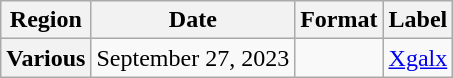<table class="wikitable plainrowheaders">
<tr>
<th scope="col">Region</th>
<th scope="col">Date</th>
<th scope="col">Format</th>
<th scope="col">Label</th>
</tr>
<tr>
<th scope="row">Various</th>
<td>September 27, 2023</td>
<td></td>
<td><a href='#'>Xgalx</a></td>
</tr>
</table>
